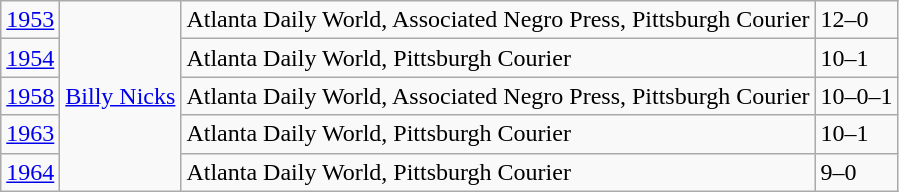<table class="wikitable">
<tr>
<td><a href='#'>1953</a></td>
<td rowspan="5"><a href='#'>Billy Nicks</a></td>
<td>Atlanta Daily World, Associated Negro Press, Pittsburgh Courier</td>
<td>12–0</td>
</tr>
<tr>
<td><a href='#'>1954</a></td>
<td>Atlanta Daily World, Pittsburgh Courier</td>
<td>10–1</td>
</tr>
<tr>
<td><a href='#'>1958</a></td>
<td>Atlanta Daily World, Associated Negro Press, Pittsburgh Courier</td>
<td>10–0–1</td>
</tr>
<tr>
<td><a href='#'>1963</a></td>
<td>Atlanta Daily World, Pittsburgh Courier</td>
<td>10–1</td>
</tr>
<tr>
<td><a href='#'>1964</a></td>
<td>Atlanta Daily World, Pittsburgh Courier</td>
<td>9–0</td>
</tr>
</table>
